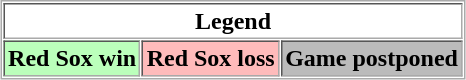<table align="center" border="1" cellpadding="2" cellspacing="1" style="border:1px solid #aaa">
<tr>
<th colspan="3">Legend</th>
</tr>
<tr>
<th bgcolor="bbffbb">Red Sox win</th>
<th bgcolor="ffbbbb">Red Sox loss</th>
<th bgcolor="bbbbbb">Game postponed</th>
</tr>
</table>
